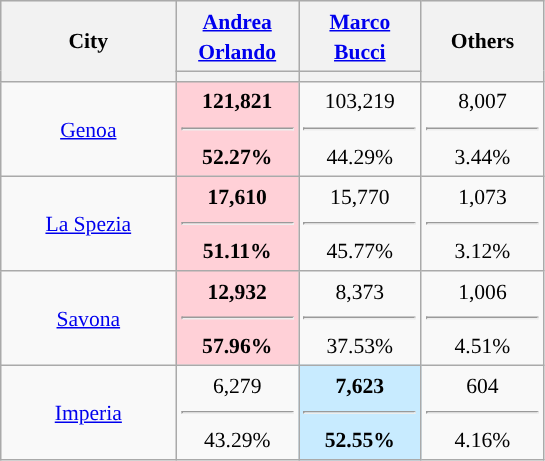<table class="wikitable" style="text-align:center;font-size:90%;line-height:20px">
<tr style="height:30px; background-color:#E9E9E9">
<th style="width:110px;" rowspan="2">City</th>
<th style="width:75px;"><a href='#'>Andrea Orlando</a></th>
<th style="width:75px;"><a href='#'>Marco Bucci</a></th>
<th rowspan="2" style="width:75px;">Others</th>
</tr>
<tr>
<th style="background:"></th>
<th style="background:"></th>
</tr>
<tr>
<td><a href='#'>Genoa</a></td>
<td style="background:#FFD0D7"><strong>121,821 <hr>52.27%</strong></td>
<td>103,219 <hr>44.29%</td>
<td>8,007 <hr>3.44%</td>
</tr>
<tr>
<td><a href='#'>La Spezia</a></td>
<td style="background:#FFD0D7"><strong>17,610 <hr>51.11%</strong></td>
<td>15,770 <hr>45.77%</td>
<td>1,073 <hr>3.12%</td>
</tr>
<tr>
<td><a href='#'>Savona</a></td>
<td style="background:#FFD0D7"><strong>12,932 <hr>57.96%</strong></td>
<td>8,373 <hr>37.53%</td>
<td>1,006 <hr>4.51%</td>
</tr>
<tr>
<td><a href='#'>Imperia</a></td>
<td>6,279 <hr>43.29%</td>
<td style="background:#C8EBFF"><strong>7,623 <hr>52.55%</strong></td>
<td>604 <hr>4.16%</td>
</tr>
</table>
